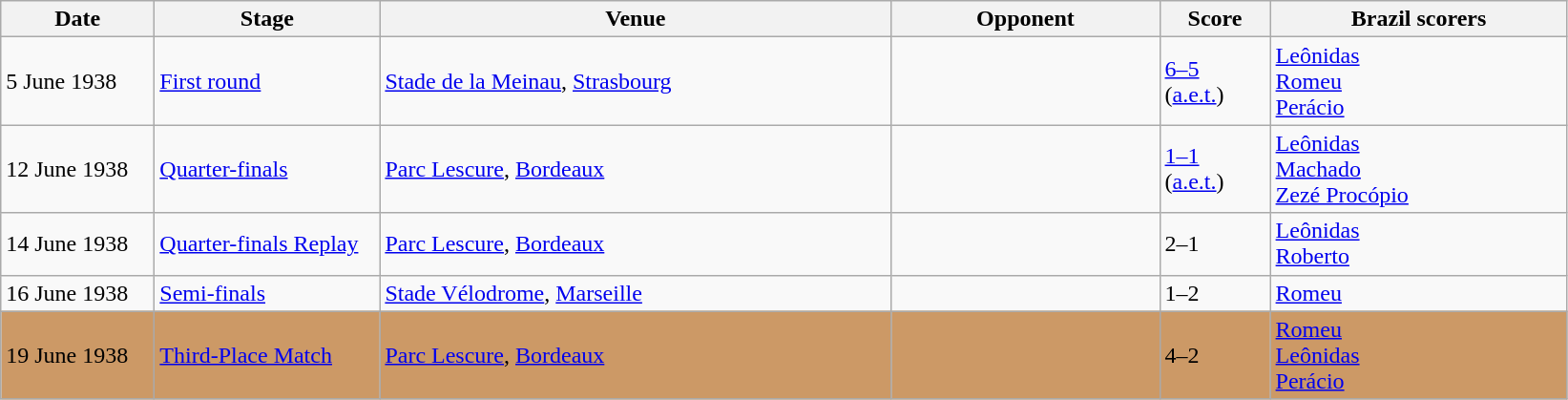<table class="wikitable">
<tr>
<th width=100px>Date</th>
<th width=150px>Stage</th>
<th width=350px>Venue</th>
<th width=180px>Opponent</th>
<th width=70px>Score</th>
<th width=200px>Brazil scorers</th>
</tr>
<tr>
<td>5 June 1938</td>
<td><a href='#'>First round</a></td>
<td><a href='#'>Stade de la Meinau</a>, <a href='#'>Strasbourg</a></td>
<td></td>
<td><a href='#'>6–5</a> <br> (<a href='#'>a.e.t.</a>)</td>
<td><a href='#'>Leônidas</a>  <br> <a href='#'>Romeu</a>  <br> <a href='#'>Perácio</a> </td>
</tr>
<tr>
<td>12 June 1938</td>
<td><a href='#'>Quarter-finals</a></td>
<td><a href='#'>Parc Lescure</a>, <a href='#'>Bordeaux</a></td>
<td></td>
<td><a href='#'>1–1</a> <br> (<a href='#'>a.e.t.</a>)</td>
<td><a href='#'>Leônidas</a>  <br> <a href='#'>Machado</a>  <br> <a href='#'>Zezé Procópio</a> </td>
</tr>
<tr>
<td>14 June 1938</td>
<td><a href='#'>Quarter-finals Replay</a></td>
<td><a href='#'>Parc Lescure</a>, <a href='#'>Bordeaux</a></td>
<td></td>
<td>2–1</td>
<td><a href='#'>Leônidas</a>  <br> <a href='#'>Roberto</a> </td>
</tr>
<tr>
<td>16 June 1938</td>
<td><a href='#'>Semi-finals</a></td>
<td><a href='#'>Stade Vélodrome</a>, <a href='#'>Marseille</a></td>
<td></td>
<td>1–2</td>
<td><a href='#'>Romeu</a> </td>
</tr>
<tr style="background:#c96;">
<td>19 June 1938</td>
<td><a href='#'>Third-Place Match</a></td>
<td><a href='#'>Parc Lescure</a>, <a href='#'>Bordeaux</a></td>
<td></td>
<td>4–2</td>
<td><a href='#'>Romeu</a>  <br> <a href='#'>Leônidas</a>  <br> <a href='#'>Perácio</a> </td>
</tr>
</table>
